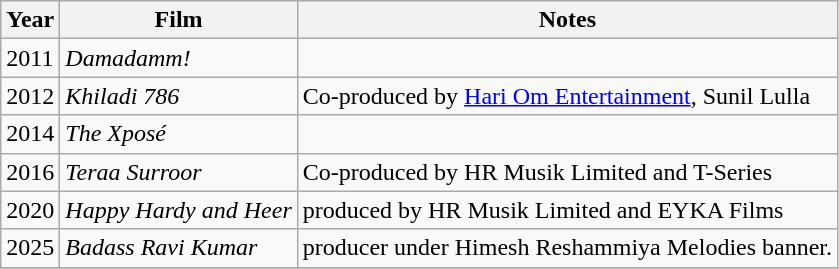<table class="wikitable sortable">
<tr>
<th>Year</th>
<th>Film</th>
<th>Notes</th>
</tr>
<tr>
<td>2011</td>
<td><em>Damadamm!</em></td>
<td></td>
</tr>
<tr>
<td>2012</td>
<td><em>Khiladi 786</em></td>
<td>Co-produced by <a href='#'>Hari Om Entertainment</a>, Sunil Lulla</td>
</tr>
<tr>
<td>2014</td>
<td><em>The Xposé</em></td>
<td></td>
</tr>
<tr>
<td>2016</td>
<td><em>Teraa Surroor</em></td>
<td>Co-produced by HR Musik Limited and T-Series</td>
</tr>
<tr>
<td>2020</td>
<td><em>Happy Hardy and Heer</em></td>
<td>produced by HR Musik Limited and EYKA Films</td>
</tr>
<tr>
<td>2025</td>
<td><em>Badass Ravi Kumar</em></td>
<td>producer under Himesh Reshammiya Melodies banner.</td>
</tr>
<tr>
</tr>
</table>
